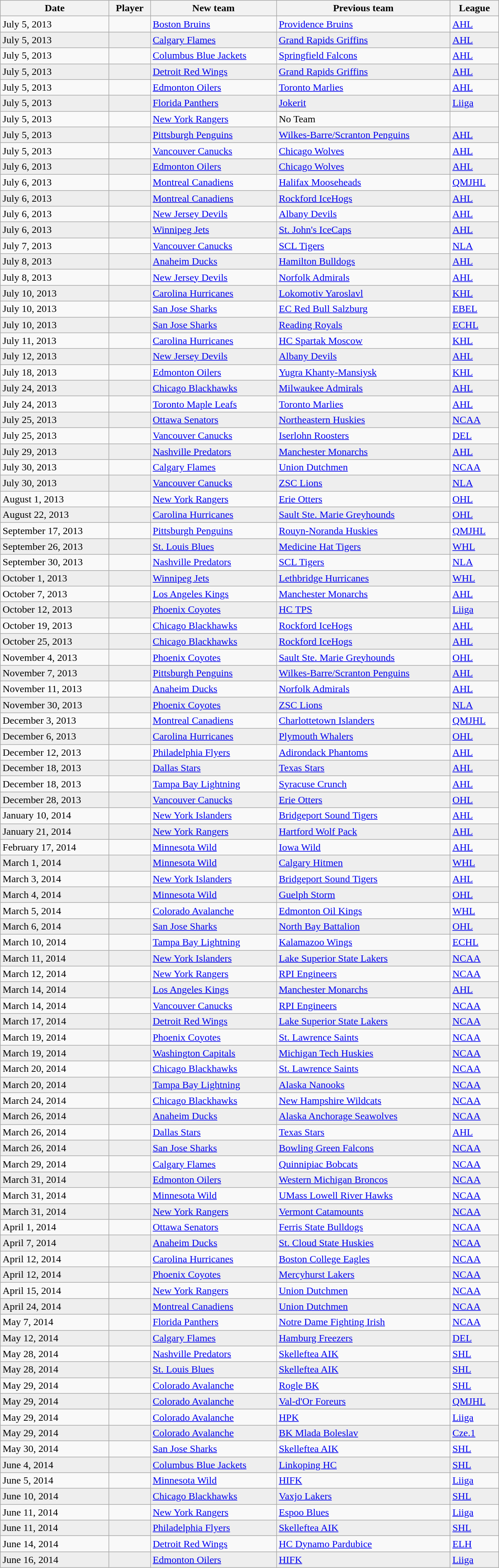<table cellspacing=0 class="wikitable sortable" style="border:1px solid #999999; width:800px;">
<tr>
<th>Date</th>
<th>Player</th>
<th>New team</th>
<th>Previous team</th>
<th>League</th>
</tr>
<tr>
<td>July 5, 2013</td>
<td></td>
<td><a href='#'>Boston Bruins</a></td>
<td><a href='#'>Providence Bruins</a></td>
<td><a href='#'>AHL</a></td>
</tr>
<tr bgcolor="eeeeee">
<td>July 5, 2013</td>
<td></td>
<td><a href='#'>Calgary Flames</a></td>
<td><a href='#'>Grand Rapids Griffins</a></td>
<td><a href='#'>AHL</a></td>
</tr>
<tr>
<td>July 5, 2013</td>
<td></td>
<td><a href='#'>Columbus Blue Jackets</a></td>
<td><a href='#'>Springfield Falcons</a></td>
<td><a href='#'>AHL</a></td>
</tr>
<tr bgcolor="eeeeee">
<td>July 5, 2013</td>
<td></td>
<td><a href='#'>Detroit Red Wings</a></td>
<td><a href='#'>Grand Rapids Griffins</a></td>
<td><a href='#'>AHL</a></td>
</tr>
<tr>
<td>July 5, 2013</td>
<td></td>
<td><a href='#'>Edmonton Oilers</a></td>
<td><a href='#'>Toronto Marlies</a></td>
<td><a href='#'>AHL</a></td>
</tr>
<tr bgcolor="eeeeee">
<td>July 5, 2013</td>
<td></td>
<td><a href='#'>Florida Panthers</a></td>
<td><a href='#'>Jokerit</a></td>
<td><a href='#'>Liiga</a></td>
</tr>
<tr>
<td>July 5, 2013</td>
<td></td>
<td><a href='#'>New York Rangers</a></td>
<td>No Team</td>
<td></td>
</tr>
<tr bgcolor="eeeeee">
<td>July 5, 2013</td>
<td></td>
<td><a href='#'>Pittsburgh Penguins</a></td>
<td><a href='#'>Wilkes-Barre/Scranton Penguins</a></td>
<td><a href='#'>AHL</a></td>
</tr>
<tr>
<td>July 5, 2013</td>
<td></td>
<td><a href='#'>Vancouver Canucks</a></td>
<td><a href='#'>Chicago Wolves</a></td>
<td><a href='#'>AHL</a></td>
</tr>
<tr bgcolor="eeeeee">
<td>July 6, 2013</td>
<td></td>
<td><a href='#'>Edmonton Oilers</a></td>
<td><a href='#'>Chicago Wolves</a></td>
<td><a href='#'>AHL</a></td>
</tr>
<tr>
<td>July 6, 2013</td>
<td></td>
<td><a href='#'>Montreal Canadiens</a></td>
<td><a href='#'>Halifax Mooseheads</a></td>
<td><a href='#'>QMJHL</a></td>
</tr>
<tr bgcolor="eeeeee">
<td>July 6, 2013</td>
<td></td>
<td><a href='#'>Montreal Canadiens</a></td>
<td><a href='#'>Rockford IceHogs</a></td>
<td><a href='#'>AHL</a></td>
</tr>
<tr>
<td>July 6, 2013</td>
<td></td>
<td><a href='#'>New Jersey Devils</a></td>
<td><a href='#'>Albany Devils</a></td>
<td><a href='#'>AHL</a></td>
</tr>
<tr bgcolor="eeeeee">
<td>July 6, 2013</td>
<td></td>
<td><a href='#'>Winnipeg Jets</a></td>
<td><a href='#'>St. John's IceCaps</a></td>
<td><a href='#'>AHL</a></td>
</tr>
<tr>
<td>July 7, 2013</td>
<td></td>
<td><a href='#'>Vancouver Canucks</a></td>
<td><a href='#'>SCL Tigers</a></td>
<td><a href='#'>NLA</a></td>
</tr>
<tr bgcolor="eeeeee">
<td>July 8, 2013</td>
<td></td>
<td><a href='#'>Anaheim Ducks</a></td>
<td><a href='#'>Hamilton Bulldogs</a></td>
<td><a href='#'>AHL</a></td>
</tr>
<tr>
<td>July 8, 2013</td>
<td></td>
<td><a href='#'>New Jersey Devils</a></td>
<td><a href='#'>Norfolk Admirals</a></td>
<td><a href='#'>AHL</a></td>
</tr>
<tr bgcolor="eeeeee">
<td>July 10, 2013</td>
<td></td>
<td><a href='#'>Carolina Hurricanes</a></td>
<td><a href='#'>Lokomotiv Yaroslavl</a></td>
<td><a href='#'>KHL</a></td>
</tr>
<tr>
<td>July 10, 2013</td>
<td></td>
<td><a href='#'>San Jose Sharks</a></td>
<td><a href='#'>EC Red Bull Salzburg</a></td>
<td><a href='#'>EBEL</a></td>
</tr>
<tr bgcolor="eeeeee">
<td>July 10, 2013</td>
<td></td>
<td><a href='#'>San Jose Sharks</a></td>
<td><a href='#'>Reading Royals</a></td>
<td><a href='#'>ECHL</a></td>
</tr>
<tr>
<td>July 11, 2013</td>
<td></td>
<td><a href='#'>Carolina Hurricanes</a></td>
<td><a href='#'>HC Spartak Moscow</a></td>
<td><a href='#'>KHL</a></td>
</tr>
<tr bgcolor="eeeeee">
<td>July 12, 2013</td>
<td></td>
<td><a href='#'>New Jersey Devils</a></td>
<td><a href='#'>Albany Devils</a></td>
<td><a href='#'>AHL</a></td>
</tr>
<tr>
<td>July 18, 2013</td>
<td></td>
<td><a href='#'>Edmonton Oilers</a></td>
<td><a href='#'>Yugra Khanty-Mansiysk</a></td>
<td><a href='#'>KHL</a></td>
</tr>
<tr bgcolor="eeeeee">
<td>July 24, 2013</td>
<td></td>
<td><a href='#'>Chicago Blackhawks</a></td>
<td><a href='#'>Milwaukee Admirals</a></td>
<td><a href='#'>AHL</a></td>
</tr>
<tr>
<td>July 24, 2013</td>
<td></td>
<td><a href='#'>Toronto Maple Leafs</a></td>
<td><a href='#'>Toronto Marlies</a></td>
<td><a href='#'>AHL</a></td>
</tr>
<tr bgcolor="eeeeee">
<td>July 25, 2013</td>
<td></td>
<td><a href='#'>Ottawa Senators</a></td>
<td><a href='#'>Northeastern Huskies</a></td>
<td><a href='#'>NCAA</a></td>
</tr>
<tr>
<td>July 25, 2013</td>
<td></td>
<td><a href='#'>Vancouver Canucks</a></td>
<td><a href='#'>Iserlohn Roosters</a></td>
<td><a href='#'>DEL</a></td>
</tr>
<tr bgcolor="eeeeee">
<td>July 29, 2013</td>
<td></td>
<td><a href='#'>Nashville Predators</a></td>
<td><a href='#'>Manchester Monarchs</a></td>
<td><a href='#'>AHL</a></td>
</tr>
<tr>
<td>July 30, 2013</td>
<td></td>
<td><a href='#'>Calgary Flames</a></td>
<td><a href='#'>Union Dutchmen</a></td>
<td><a href='#'>NCAA</a></td>
</tr>
<tr bgcolor="eeeeee">
<td>July 30, 2013</td>
<td></td>
<td><a href='#'>Vancouver Canucks</a></td>
<td><a href='#'>ZSC Lions</a></td>
<td><a href='#'>NLA</a></td>
</tr>
<tr>
<td>August 1, 2013</td>
<td></td>
<td><a href='#'>New York Rangers</a></td>
<td><a href='#'>Erie Otters</a></td>
<td><a href='#'>OHL</a></td>
</tr>
<tr bgcolor="eeeeee">
<td>August 22, 2013</td>
<td></td>
<td><a href='#'>Carolina Hurricanes</a></td>
<td><a href='#'>Sault Ste. Marie Greyhounds</a></td>
<td><a href='#'>OHL</a></td>
</tr>
<tr>
<td>September 17, 2013</td>
<td></td>
<td><a href='#'>Pittsburgh Penguins</a></td>
<td><a href='#'>Rouyn-Noranda Huskies</a></td>
<td><a href='#'>QMJHL</a></td>
</tr>
<tr bgcolor="eeeeee">
<td>September 26, 2013</td>
<td></td>
<td><a href='#'>St. Louis Blues</a></td>
<td><a href='#'>Medicine Hat Tigers</a></td>
<td><a href='#'>WHL</a></td>
</tr>
<tr>
<td>September 30, 2013</td>
<td></td>
<td><a href='#'>Nashville Predators</a></td>
<td><a href='#'>SCL Tigers</a></td>
<td><a href='#'>NLA</a></td>
</tr>
<tr bgcolor="eeeeee">
<td>October 1, 2013</td>
<td></td>
<td><a href='#'>Winnipeg Jets</a></td>
<td><a href='#'>Lethbridge Hurricanes</a></td>
<td><a href='#'>WHL</a></td>
</tr>
<tr>
<td>October 7, 2013</td>
<td></td>
<td><a href='#'>Los Angeles Kings</a></td>
<td><a href='#'>Manchester Monarchs</a></td>
<td><a href='#'>AHL</a></td>
</tr>
<tr bgcolor="eeeeee">
<td>October 12, 2013</td>
<td></td>
<td><a href='#'>Phoenix Coyotes</a></td>
<td><a href='#'>HC TPS</a></td>
<td><a href='#'>Liiga</a></td>
</tr>
<tr>
<td>October 19, 2013</td>
<td></td>
<td><a href='#'>Chicago Blackhawks</a></td>
<td><a href='#'>Rockford IceHogs</a></td>
<td><a href='#'>AHL</a></td>
</tr>
<tr bgcolor="eeeeee">
<td>October 25, 2013</td>
<td></td>
<td><a href='#'>Chicago Blackhawks</a></td>
<td><a href='#'>Rockford IceHogs</a></td>
<td><a href='#'>AHL</a></td>
</tr>
<tr>
<td>November 4, 2013</td>
<td></td>
<td><a href='#'>Phoenix Coyotes</a></td>
<td><a href='#'>Sault Ste. Marie Greyhounds</a></td>
<td><a href='#'>OHL</a></td>
</tr>
<tr bgcolor="eeeeee">
<td>November 7, 2013</td>
<td></td>
<td><a href='#'>Pittsburgh Penguins</a></td>
<td><a href='#'>Wilkes-Barre/Scranton Penguins</a></td>
<td><a href='#'>AHL</a></td>
</tr>
<tr>
<td>November 11, 2013</td>
<td></td>
<td><a href='#'>Anaheim Ducks</a></td>
<td><a href='#'>Norfolk Admirals</a></td>
<td><a href='#'>AHL</a></td>
</tr>
<tr bgcolor="eeeeee">
<td>November 30, 2013</td>
<td></td>
<td><a href='#'>Phoenix Coyotes</a></td>
<td><a href='#'>ZSC Lions</a></td>
<td><a href='#'>NLA</a></td>
</tr>
<tr>
<td>December 3, 2013</td>
<td></td>
<td><a href='#'>Montreal Canadiens</a></td>
<td><a href='#'>Charlottetown Islanders</a></td>
<td><a href='#'>QMJHL</a></td>
</tr>
<tr bgcolor="eeeeee">
<td>December 6, 2013</td>
<td></td>
<td><a href='#'>Carolina Hurricanes</a></td>
<td><a href='#'>Plymouth Whalers</a></td>
<td><a href='#'>OHL</a></td>
</tr>
<tr>
<td>December 12, 2013</td>
<td></td>
<td><a href='#'>Philadelphia Flyers</a></td>
<td><a href='#'>Adirondack Phantoms</a></td>
<td><a href='#'>AHL</a></td>
</tr>
<tr bgcolor="eeeeee">
<td>December 18, 2013</td>
<td></td>
<td><a href='#'>Dallas Stars</a></td>
<td><a href='#'>Texas Stars</a></td>
<td><a href='#'>AHL</a></td>
</tr>
<tr>
<td>December 18, 2013</td>
<td></td>
<td><a href='#'>Tampa Bay Lightning</a></td>
<td><a href='#'>Syracuse Crunch</a></td>
<td><a href='#'>AHL</a></td>
</tr>
<tr bgcolor="eeeeee">
<td>December 28, 2013</td>
<td></td>
<td><a href='#'>Vancouver Canucks</a></td>
<td><a href='#'>Erie Otters</a></td>
<td><a href='#'>OHL</a></td>
</tr>
<tr>
<td>January 10, 2014</td>
<td></td>
<td><a href='#'>New York Islanders</a></td>
<td><a href='#'>Bridgeport Sound Tigers</a></td>
<td><a href='#'>AHL</a></td>
</tr>
<tr bgcolor="eeeeee">
<td>January 21, 2014</td>
<td></td>
<td><a href='#'>New York Rangers</a></td>
<td><a href='#'>Hartford Wolf Pack</a></td>
<td><a href='#'>AHL</a></td>
</tr>
<tr>
<td>February 17, 2014</td>
<td></td>
<td><a href='#'>Minnesota Wild</a></td>
<td><a href='#'>Iowa Wild</a></td>
<td><a href='#'>AHL</a></td>
</tr>
<tr bgcolor="eeeeee">
<td>March 1, 2014</td>
<td></td>
<td><a href='#'>Minnesota Wild</a></td>
<td><a href='#'>Calgary Hitmen</a></td>
<td><a href='#'>WHL</a></td>
</tr>
<tr>
<td>March 3, 2014</td>
<td></td>
<td><a href='#'>New York Islanders</a></td>
<td><a href='#'>Bridgeport Sound Tigers</a></td>
<td><a href='#'>AHL</a></td>
</tr>
<tr bgcolor="eeeeee">
<td>March 4, 2014</td>
<td></td>
<td><a href='#'>Minnesota Wild</a></td>
<td><a href='#'>Guelph Storm</a></td>
<td><a href='#'>OHL</a></td>
</tr>
<tr>
<td>March 5, 2014</td>
<td></td>
<td><a href='#'>Colorado Avalanche</a></td>
<td><a href='#'>Edmonton Oil Kings</a></td>
<td><a href='#'>WHL</a></td>
</tr>
<tr bgcolor="eeeeee">
<td>March 6, 2014</td>
<td></td>
<td><a href='#'>San Jose Sharks</a></td>
<td><a href='#'>North Bay Battalion</a></td>
<td><a href='#'>OHL</a></td>
</tr>
<tr>
<td>March 10, 2014</td>
<td></td>
<td><a href='#'>Tampa Bay Lightning</a></td>
<td><a href='#'>Kalamazoo Wings</a></td>
<td><a href='#'>ECHL</a></td>
</tr>
<tr bgcolor="eeeeee">
<td>March 11, 2014</td>
<td></td>
<td><a href='#'>New York Islanders</a></td>
<td><a href='#'>Lake Superior State Lakers</a></td>
<td><a href='#'>NCAA</a></td>
</tr>
<tr>
<td>March 12, 2014</td>
<td></td>
<td><a href='#'>New York Rangers</a></td>
<td><a href='#'>RPI Engineers</a></td>
<td><a href='#'>NCAA</a></td>
</tr>
<tr bgcolor="eeeeee">
<td>March 14, 2014</td>
<td></td>
<td><a href='#'>Los Angeles Kings</a></td>
<td><a href='#'>Manchester Monarchs</a></td>
<td><a href='#'>AHL</a></td>
</tr>
<tr>
<td>March 14, 2014</td>
<td></td>
<td><a href='#'>Vancouver Canucks</a></td>
<td><a href='#'>RPI Engineers</a></td>
<td><a href='#'>NCAA</a></td>
</tr>
<tr bgcolor="eeeeee">
<td>March 17, 2014</td>
<td></td>
<td><a href='#'>Detroit Red Wings</a></td>
<td><a href='#'>Lake Superior State Lakers</a></td>
<td><a href='#'>NCAA</a></td>
</tr>
<tr>
<td>March 19, 2014</td>
<td></td>
<td><a href='#'>Phoenix Coyotes</a></td>
<td><a href='#'>St. Lawrence Saints</a></td>
<td><a href='#'>NCAA</a></td>
</tr>
<tr bgcolor="eeeeee">
<td>March 19, 2014</td>
<td></td>
<td><a href='#'>Washington Capitals</a></td>
<td><a href='#'>Michigan Tech Huskies</a></td>
<td><a href='#'>NCAA</a></td>
</tr>
<tr>
<td>March 20, 2014</td>
<td></td>
<td><a href='#'>Chicago Blackhawks</a></td>
<td><a href='#'>St. Lawrence Saints</a></td>
<td><a href='#'>NCAA</a></td>
</tr>
<tr bgcolor="eeeeee">
<td>March 20, 2014</td>
<td></td>
<td><a href='#'>Tampa Bay Lightning</a></td>
<td><a href='#'>Alaska Nanooks</a></td>
<td><a href='#'>NCAA</a></td>
</tr>
<tr>
<td>March 24, 2014</td>
<td></td>
<td><a href='#'>Chicago Blackhawks</a></td>
<td><a href='#'>New Hampshire Wildcats</a></td>
<td><a href='#'>NCAA</a></td>
</tr>
<tr bgcolor="eeeeee">
<td>March 26, 2014</td>
<td></td>
<td><a href='#'>Anaheim Ducks</a></td>
<td><a href='#'>Alaska Anchorage Seawolves</a></td>
<td><a href='#'>NCAA</a></td>
</tr>
<tr>
<td>March 26, 2014</td>
<td></td>
<td><a href='#'>Dallas Stars</a></td>
<td><a href='#'>Texas Stars</a></td>
<td><a href='#'>AHL</a></td>
</tr>
<tr bgcolor="eeeeee">
<td>March 26, 2014</td>
<td></td>
<td><a href='#'>San Jose Sharks</a></td>
<td><a href='#'>Bowling Green Falcons</a></td>
<td><a href='#'>NCAA</a></td>
</tr>
<tr>
<td>March 29, 2014</td>
<td></td>
<td><a href='#'>Calgary Flames</a></td>
<td><a href='#'>Quinnipiac Bobcats</a></td>
<td><a href='#'>NCAA</a></td>
</tr>
<tr bgcolor="eeeeee">
<td>March 31, 2014</td>
<td></td>
<td><a href='#'>Edmonton Oilers</a></td>
<td><a href='#'>Western Michigan Broncos</a></td>
<td><a href='#'>NCAA</a></td>
</tr>
<tr>
<td>March 31, 2014</td>
<td></td>
<td><a href='#'>Minnesota Wild</a></td>
<td><a href='#'>UMass Lowell River Hawks</a></td>
<td><a href='#'>NCAA</a></td>
</tr>
<tr bgcolor="eeeeee">
<td>March 31, 2014</td>
<td></td>
<td><a href='#'>New York Rangers</a></td>
<td><a href='#'>Vermont Catamounts</a></td>
<td><a href='#'>NCAA</a></td>
</tr>
<tr>
<td>April 1, 2014</td>
<td></td>
<td><a href='#'>Ottawa Senators</a></td>
<td><a href='#'>Ferris State Bulldogs</a></td>
<td><a href='#'>NCAA</a></td>
</tr>
<tr bgcolor="eeeeee">
<td>April 7, 2014</td>
<td></td>
<td><a href='#'>Anaheim Ducks</a></td>
<td><a href='#'>St. Cloud State Huskies</a></td>
<td><a href='#'>NCAA</a></td>
</tr>
<tr>
<td>April 12, 2014</td>
<td></td>
<td><a href='#'>Carolina Hurricanes</a></td>
<td><a href='#'>Boston College Eagles</a></td>
<td><a href='#'>NCAA</a></td>
</tr>
<tr bgcolor="eeeeee">
<td>April 12, 2014</td>
<td></td>
<td><a href='#'>Phoenix Coyotes</a></td>
<td><a href='#'>Mercyhurst Lakers</a></td>
<td><a href='#'>NCAA</a></td>
</tr>
<tr>
<td>April 15, 2014</td>
<td></td>
<td><a href='#'>New York Rangers</a></td>
<td><a href='#'>Union Dutchmen</a></td>
<td><a href='#'>NCAA</a></td>
</tr>
<tr bgcolor="eeeeee">
<td>April 24, 2014</td>
<td></td>
<td><a href='#'>Montreal Canadiens</a></td>
<td><a href='#'>Union Dutchmen</a></td>
<td><a href='#'>NCAA</a></td>
</tr>
<tr>
<td>May 7, 2014</td>
<td></td>
<td><a href='#'>Florida Panthers</a></td>
<td><a href='#'>Notre Dame Fighting Irish</a></td>
<td><a href='#'>NCAA</a></td>
</tr>
<tr bgcolor="eeeeee">
<td>May 12, 2014</td>
<td></td>
<td><a href='#'>Calgary Flames</a></td>
<td><a href='#'>Hamburg Freezers</a></td>
<td><a href='#'>DEL</a></td>
</tr>
<tr>
<td>May 28, 2014</td>
<td></td>
<td><a href='#'>Nashville Predators</a></td>
<td><a href='#'>Skelleftea AIK</a></td>
<td><a href='#'>SHL</a></td>
</tr>
<tr bgcolor="eeeeee">
<td>May 28, 2014</td>
<td></td>
<td><a href='#'>St. Louis Blues</a></td>
<td><a href='#'>Skelleftea AIK</a></td>
<td><a href='#'>SHL</a></td>
</tr>
<tr>
<td>May 29, 2014</td>
<td></td>
<td><a href='#'>Colorado Avalanche</a></td>
<td><a href='#'>Rogle BK</a></td>
<td><a href='#'>SHL</a></td>
</tr>
<tr bgcolor="eeeeee">
<td>May 29, 2014</td>
<td></td>
<td><a href='#'>Colorado Avalanche</a></td>
<td><a href='#'>Val-d'Or Foreurs</a></td>
<td><a href='#'>QMJHL</a></td>
</tr>
<tr>
<td>May 29, 2014</td>
<td></td>
<td><a href='#'>Colorado Avalanche</a></td>
<td><a href='#'>HPK</a></td>
<td><a href='#'>Liiga</a></td>
</tr>
<tr bgcolor="eeeeee">
<td>May 29, 2014</td>
<td></td>
<td><a href='#'>Colorado Avalanche</a></td>
<td><a href='#'>BK Mlada Boleslav</a></td>
<td><a href='#'>Cze.1</a></td>
</tr>
<tr>
<td>May 30, 2014</td>
<td></td>
<td><a href='#'>San Jose Sharks</a></td>
<td><a href='#'>Skelleftea AIK</a></td>
<td><a href='#'>SHL</a></td>
</tr>
<tr bgcolor="eeeeee">
<td>June 4, 2014</td>
<td></td>
<td><a href='#'>Columbus Blue Jackets</a></td>
<td><a href='#'>Linkoping HC</a></td>
<td><a href='#'>SHL</a></td>
</tr>
<tr>
<td>June 5, 2014</td>
<td></td>
<td><a href='#'>Minnesota Wild</a></td>
<td><a href='#'>HIFK</a></td>
<td><a href='#'>Liiga</a></td>
</tr>
<tr bgcolor="eeeeee">
<td>June 10, 2014</td>
<td></td>
<td><a href='#'>Chicago Blackhawks</a></td>
<td><a href='#'>Vaxjo Lakers</a></td>
<td><a href='#'>SHL</a></td>
</tr>
<tr>
<td>June 11, 2014</td>
<td></td>
<td><a href='#'>New York Rangers</a></td>
<td><a href='#'>Espoo Blues</a></td>
<td><a href='#'>Liiga</a></td>
</tr>
<tr bgcolor="eeeeee">
<td>June 11, 2014</td>
<td></td>
<td><a href='#'>Philadelphia Flyers</a></td>
<td><a href='#'>Skelleftea AIK</a></td>
<td><a href='#'>SHL</a></td>
</tr>
<tr>
<td>June 14, 2014</td>
<td></td>
<td><a href='#'>Detroit Red Wings</a></td>
<td><a href='#'>HC Dynamo Pardubice</a></td>
<td><a href='#'>ELH</a></td>
</tr>
<tr bgcolor="eeeeee">
<td>June 16, 2014</td>
<td></td>
<td><a href='#'>Edmonton Oilers</a></td>
<td><a href='#'>HIFK</a></td>
<td><a href='#'>Liiga</a></td>
</tr>
</table>
